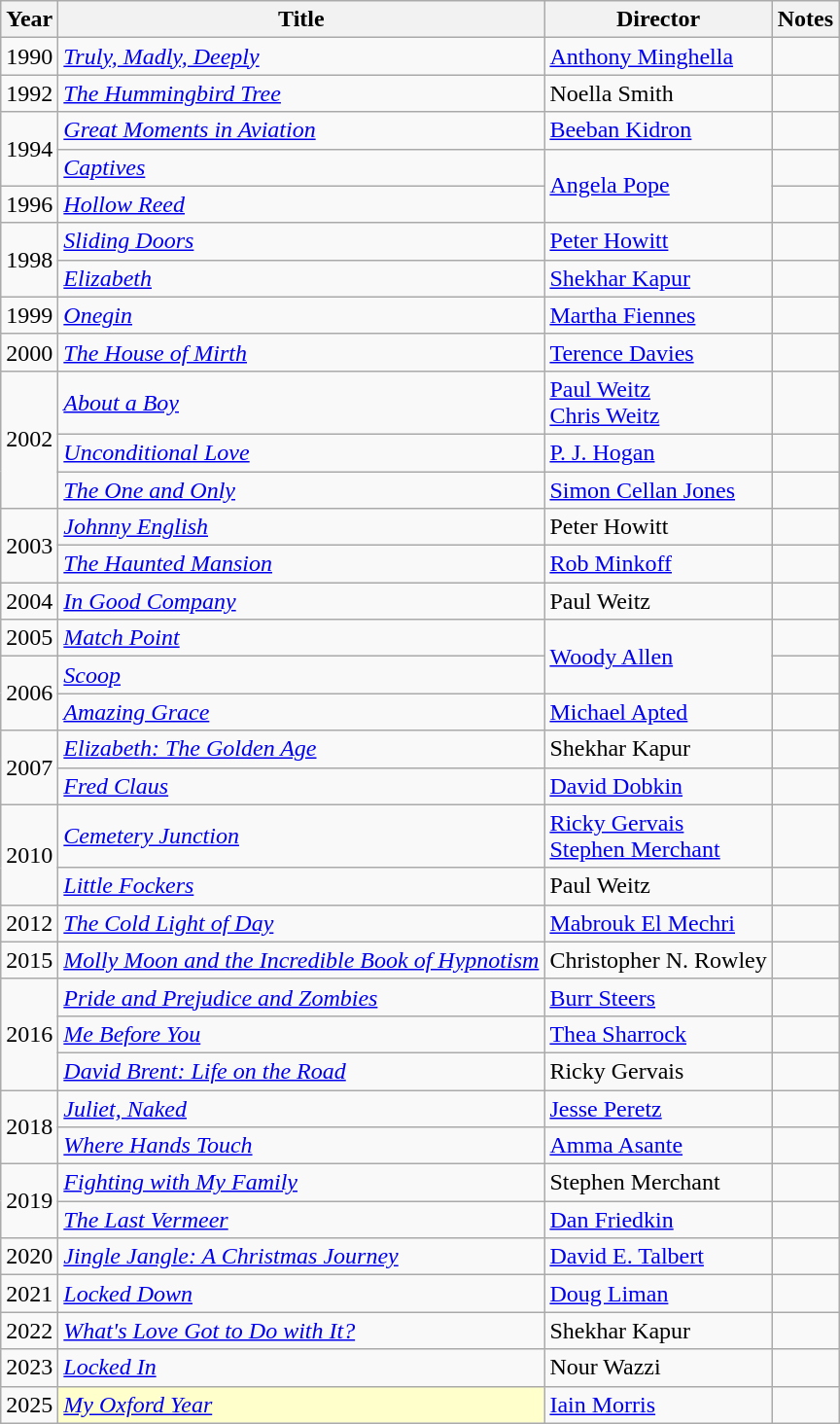<table class="wikitable">
<tr>
<th>Year</th>
<th>Title</th>
<th>Director</th>
<th>Notes</th>
</tr>
<tr>
<td>1990</td>
<td><em><a href='#'>Truly, Madly, Deeply</a></em></td>
<td><a href='#'>Anthony Minghella</a></td>
<td></td>
</tr>
<tr>
<td>1992</td>
<td><em><a href='#'>The Hummingbird Tree</a></em></td>
<td>Noella Smith</td>
<td></td>
</tr>
<tr>
<td rowspan=2>1994</td>
<td><em><a href='#'>Great Moments in Aviation</a></em></td>
<td><a href='#'>Beeban Kidron</a></td>
<td></td>
</tr>
<tr>
<td><em><a href='#'>Captives</a></em></td>
<td rowspan=2><a href='#'>Angela Pope</a></td>
<td></td>
</tr>
<tr>
<td>1996</td>
<td><em><a href='#'>Hollow Reed</a></em></td>
<td></td>
</tr>
<tr>
<td rowspan=2>1998</td>
<td><em><a href='#'>Sliding Doors</a></em></td>
<td><a href='#'>Peter Howitt</a></td>
<td></td>
</tr>
<tr>
<td><em><a href='#'>Elizabeth</a></em></td>
<td><a href='#'>Shekhar Kapur</a></td>
<td></td>
</tr>
<tr>
<td>1999</td>
<td><em><a href='#'>Onegin</a></em></td>
<td><a href='#'>Martha Fiennes</a></td>
<td></td>
</tr>
<tr>
<td>2000</td>
<td><em><a href='#'>The House of Mirth</a></em></td>
<td><a href='#'>Terence Davies</a></td>
<td></td>
</tr>
<tr>
<td rowspan=3>2002</td>
<td><em><a href='#'>About a Boy</a></em></td>
<td><a href='#'>Paul Weitz</a><br><a href='#'>Chris Weitz</a></td>
<td></td>
</tr>
<tr>
<td><em><a href='#'>Unconditional Love</a></em></td>
<td><a href='#'>P. J. Hogan</a></td>
<td></td>
</tr>
<tr>
<td><em><a href='#'>The One and Only</a></em></td>
<td><a href='#'>Simon Cellan Jones</a></td>
<td></td>
</tr>
<tr>
<td rowspan=2>2003</td>
<td><em><a href='#'>Johnny English</a></em></td>
<td>Peter Howitt</td>
<td></td>
</tr>
<tr>
<td><em><a href='#'>The Haunted Mansion</a></em></td>
<td><a href='#'>Rob Minkoff</a></td>
<td></td>
</tr>
<tr>
<td>2004</td>
<td><em><a href='#'>In Good Company</a></em></td>
<td>Paul Weitz</td>
<td></td>
</tr>
<tr>
<td>2005</td>
<td><em><a href='#'>Match Point</a></em></td>
<td rowspan=2><a href='#'>Woody Allen</a></td>
<td></td>
</tr>
<tr>
<td rowspan=2>2006</td>
<td><em><a href='#'>Scoop</a></em></td>
<td></td>
</tr>
<tr>
<td><em><a href='#'>Amazing Grace</a></em></td>
<td><a href='#'>Michael Apted</a></td>
<td></td>
</tr>
<tr>
<td rowspan=2>2007</td>
<td><em><a href='#'>Elizabeth: The Golden Age</a></em></td>
<td>Shekhar Kapur</td>
<td></td>
</tr>
<tr>
<td><em><a href='#'>Fred Claus</a></em></td>
<td><a href='#'>David Dobkin</a></td>
<td></td>
</tr>
<tr>
<td rowspan=2>2010</td>
<td><em><a href='#'>Cemetery Junction</a></em></td>
<td><a href='#'>Ricky Gervais</a><br><a href='#'>Stephen Merchant</a></td>
<td></td>
</tr>
<tr>
<td><em><a href='#'>Little Fockers</a></em></td>
<td>Paul Weitz</td>
<td></td>
</tr>
<tr>
<td>2012</td>
<td><em><a href='#'>The Cold Light of Day</a></em></td>
<td><a href='#'>Mabrouk El Mechri</a></td>
<td></td>
</tr>
<tr>
<td>2015</td>
<td><em><a href='#'>Molly Moon and the Incredible Book of Hypnotism</a></em></td>
<td>Christopher N. Rowley</td>
<td></td>
</tr>
<tr>
<td rowspan=3>2016</td>
<td><em><a href='#'>Pride and Prejudice and Zombies</a></em></td>
<td><a href='#'>Burr Steers</a></td>
<td></td>
</tr>
<tr>
<td><em><a href='#'>Me Before You</a></em></td>
<td><a href='#'>Thea Sharrock</a></td>
<td></td>
</tr>
<tr>
<td><em><a href='#'>David Brent: Life on the Road</a></em></td>
<td>Ricky Gervais</td>
<td></td>
</tr>
<tr>
<td rowspan=2>2018</td>
<td><em><a href='#'>Juliet, Naked</a></em></td>
<td><a href='#'>Jesse Peretz</a></td>
<td></td>
</tr>
<tr>
<td><em><a href='#'>Where Hands Touch</a></em></td>
<td><a href='#'>Amma Asante</a></td>
<td></td>
</tr>
<tr>
<td rowspan=2>2019</td>
<td><em><a href='#'>Fighting with My Family</a></em></td>
<td>Stephen Merchant</td>
<td></td>
</tr>
<tr>
<td><em><a href='#'>The Last Vermeer</a></em></td>
<td><a href='#'>Dan Friedkin</a></td>
<td></td>
</tr>
<tr>
<td>2020</td>
<td><em><a href='#'>Jingle Jangle: A Christmas Journey</a></em></td>
<td><a href='#'>David E. Talbert</a></td>
<td></td>
</tr>
<tr>
<td>2021</td>
<td><em><a href='#'>Locked Down</a></em></td>
<td><a href='#'>Doug Liman</a></td>
<td></td>
</tr>
<tr>
<td>2022</td>
<td><em><a href='#'>What's Love Got to Do with It?</a></em></td>
<td>Shekhar Kapur</td>
<td></td>
</tr>
<tr>
<td>2023</td>
<td><em><a href='#'>Locked In</a></em></td>
<td>Nour Wazzi</td>
<td></td>
</tr>
<tr>
<td>2025</td>
<td style="background:#ffc;"><em><a href='#'>My Oxford Year</a></em> </td>
<td><a href='#'>Iain Morris</a></td>
<td></td>
</tr>
</table>
